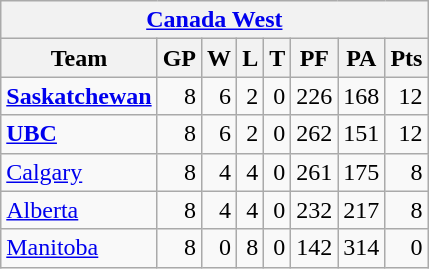<table class="wikitable" align="left">
<tr>
<th colspan="8"><a href='#'>Canada West</a></th>
</tr>
<tr>
<th>Team</th>
<th>GP</th>
<th>W</th>
<th>L</th>
<th>T</th>
<th>PF</th>
<th>PA</th>
<th>Pts</th>
</tr>
<tr align="right">
<td align="left"><strong><a href='#'>Saskatchewan</a></strong></td>
<td>8</td>
<td>6</td>
<td>2</td>
<td>0</td>
<td>226</td>
<td>168</td>
<td>12</td>
</tr>
<tr align="right">
<td align="left"><strong><a href='#'>UBC</a></strong></td>
<td>8</td>
<td>6</td>
<td>2</td>
<td>0</td>
<td>262</td>
<td>151</td>
<td>12</td>
</tr>
<tr align="right">
<td align="left"><a href='#'>Calgary</a></td>
<td>8</td>
<td>4</td>
<td>4</td>
<td>0</td>
<td>261</td>
<td>175</td>
<td>8</td>
</tr>
<tr align="right">
<td align="left"><a href='#'>Alberta</a></td>
<td>8</td>
<td>4</td>
<td>4</td>
<td>0</td>
<td>232</td>
<td>217</td>
<td>8</td>
</tr>
<tr align="right">
<td align="left"><a href='#'>Manitoba</a></td>
<td>8</td>
<td>0</td>
<td>8</td>
<td>0</td>
<td>142</td>
<td>314</td>
<td>0</td>
</tr>
</table>
